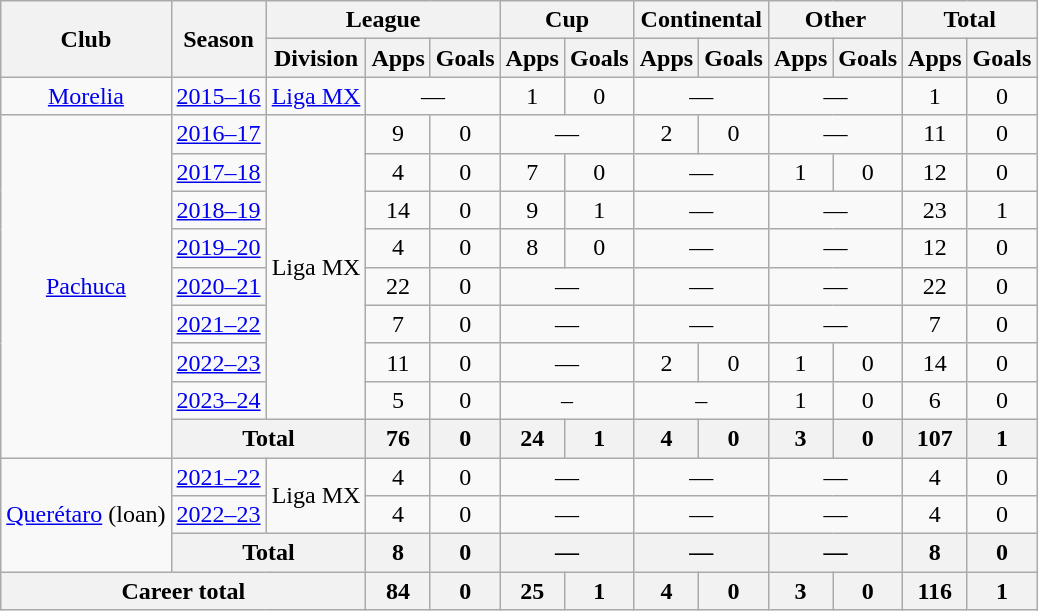<table class="wikitable" style="text-align:center">
<tr>
<th rowspan="2">Club</th>
<th rowspan="2">Season</th>
<th colspan="3">League</th>
<th colspan="2">Cup</th>
<th colspan="2">Continental</th>
<th colspan="2">Other</th>
<th colspan="2">Total</th>
</tr>
<tr>
<th>Division</th>
<th>Apps</th>
<th>Goals</th>
<th>Apps</th>
<th>Goals</th>
<th>Apps</th>
<th>Goals</th>
<th>Apps</th>
<th>Goals</th>
<th>Apps</th>
<th>Goals</th>
</tr>
<tr>
<td><a href='#'>Morelia</a></td>
<td><a href='#'>2015–16</a></td>
<td><a href='#'>Liga MX</a></td>
<td colspan=2>—</td>
<td>1</td>
<td>0</td>
<td colspan=2>—</td>
<td colspan=2>—</td>
<td>1</td>
<td>0</td>
</tr>
<tr>
<td rowspan="9"><a href='#'>Pachuca</a></td>
<td><a href='#'>2016–17</a></td>
<td rowspan="8">Liga MX</td>
<td>9</td>
<td>0</td>
<td colspan=2>—</td>
<td>2</td>
<td>0</td>
<td colspan=2>—</td>
<td>11</td>
<td>0</td>
</tr>
<tr>
<td><a href='#'>2017–18</a></td>
<td>4</td>
<td>0</td>
<td>7</td>
<td>0</td>
<td colspan=2>—</td>
<td>1</td>
<td>0</td>
<td>12</td>
<td>0</td>
</tr>
<tr>
<td><a href='#'>2018–19</a></td>
<td>14</td>
<td>0</td>
<td>9</td>
<td>1</td>
<td colspan=2>—</td>
<td colspan=2>—</td>
<td>23</td>
<td>1</td>
</tr>
<tr>
<td><a href='#'>2019–20</a></td>
<td>4</td>
<td>0</td>
<td>8</td>
<td>0</td>
<td colspan=2>—</td>
<td colspan=2>—</td>
<td>12</td>
<td>0</td>
</tr>
<tr>
<td><a href='#'>2020–21</a></td>
<td>22</td>
<td>0</td>
<td colspan=2>—</td>
<td colspan=2>—</td>
<td colspan=2>—</td>
<td>22</td>
<td>0</td>
</tr>
<tr>
<td><a href='#'>2021–22</a></td>
<td>7</td>
<td>0</td>
<td colspan=2>—</td>
<td colspan=2>—</td>
<td colspan=2>—</td>
<td>7</td>
<td>0</td>
</tr>
<tr>
<td><a href='#'>2022–23</a></td>
<td>11</td>
<td>0</td>
<td colspan=2>—</td>
<td>2</td>
<td>0</td>
<td>1</td>
<td>0</td>
<td>14</td>
<td>0</td>
</tr>
<tr>
<td><a href='#'>2023–24</a></td>
<td>5</td>
<td>0</td>
<td colspan="2">–</td>
<td colspan="2">–</td>
<td>1</td>
<td>0</td>
<td>6</td>
<td>0</td>
</tr>
<tr>
<th colspan="2">Total</th>
<th>76</th>
<th>0</th>
<th>24</th>
<th>1</th>
<th>4</th>
<th>0</th>
<th>3</th>
<th>0</th>
<th>107</th>
<th>1</th>
</tr>
<tr>
<td rowspan="3"><a href='#'>Querétaro</a> (loan)</td>
<td><a href='#'>2021–22</a></td>
<td rowspan="2">Liga MX</td>
<td>4</td>
<td>0</td>
<td colspan="2">—</td>
<td colspan="2">—</td>
<td colspan="2">—</td>
<td>4</td>
<td>0</td>
</tr>
<tr>
<td><a href='#'>2022–23</a></td>
<td>4</td>
<td>0</td>
<td colspan=2>—</td>
<td colspan=2>—</td>
<td colspan=2>—</td>
<td>4</td>
<td>0</td>
</tr>
<tr>
<th colspan="2">Total</th>
<th>8</th>
<th>0</th>
<th colspan=2>—</th>
<th colspan=2>—</th>
<th colspan=2>—</th>
<th>8</th>
<th>0</th>
</tr>
<tr>
<th colspan="3">Career total</th>
<th>84</th>
<th>0</th>
<th>25</th>
<th>1</th>
<th>4</th>
<th>0</th>
<th>3</th>
<th>0</th>
<th>116</th>
<th>1</th>
</tr>
</table>
